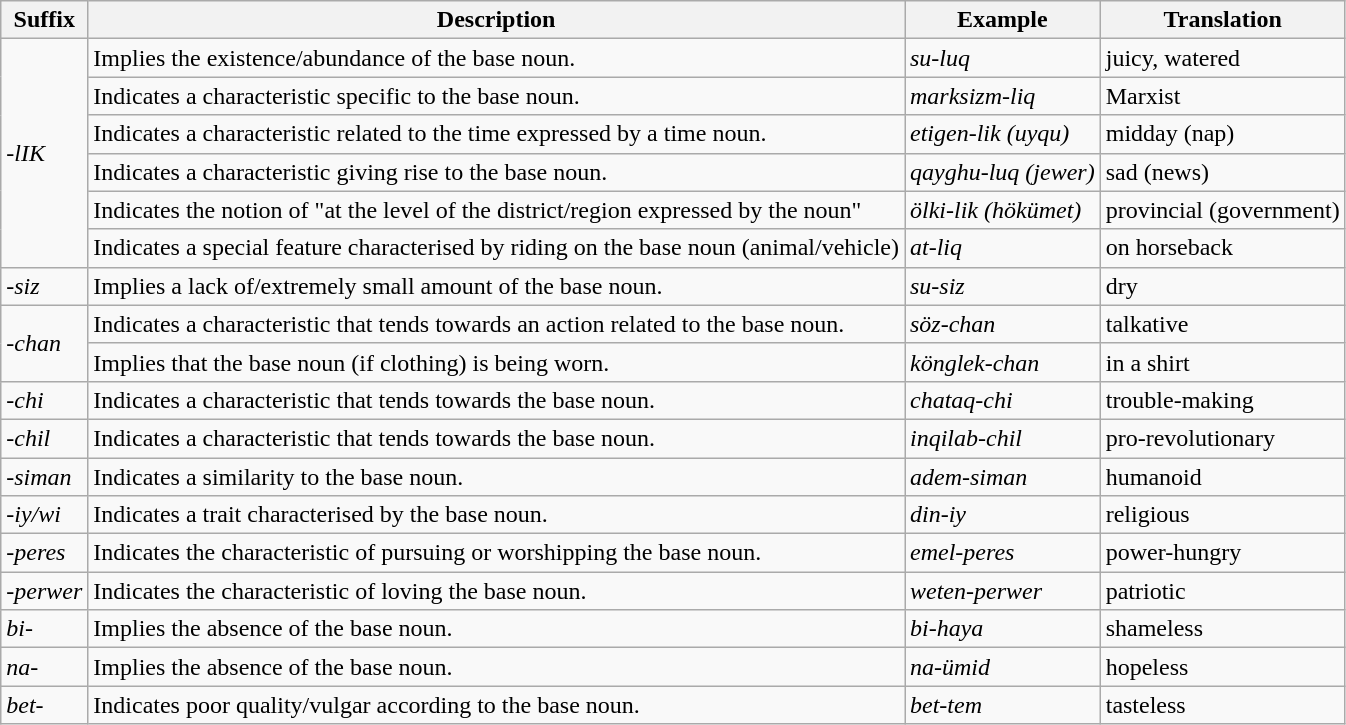<table class="wikitable">
<tr>
<th>Suffix</th>
<th style="max-width:4em">Description</th>
<th>Example</th>
<th>Translation</th>
</tr>
<tr>
<td rowspan="6"><em>-lIK</em></td>
<td>Implies the existence/abundance of the base noun.</td>
<td><em>su-luq</em></td>
<td>juicy, watered</td>
</tr>
<tr>
<td>Indicates a characteristic specific to the base noun.</td>
<td><em>marksizm-liq</em></td>
<td>Marxist</td>
</tr>
<tr>
<td>Indicates a characteristic related to the time expressed by a time noun.</td>
<td><em>etigen-lik (uyqu)</em></td>
<td>midday (nap)</td>
</tr>
<tr>
<td>Indicates a characteristic giving rise to the base noun.</td>
<td><em>qayghu-luq (jewer)</em></td>
<td>sad (news)</td>
</tr>
<tr>
<td>Indicates the notion of "at the level of the district/region expressed by the noun"</td>
<td><em>ölki-lik (hökümet)</em></td>
<td>provincial (government)</td>
</tr>
<tr>
<td>Indicates a special feature characterised by riding on the base noun (animal/vehicle)</td>
<td><em>at-liq</em></td>
<td>on horseback</td>
</tr>
<tr>
<td><em>-siz</em></td>
<td>Implies a lack of/extremely small amount of the base noun.</td>
<td><em>su-siz</em></td>
<td>dry</td>
</tr>
<tr>
<td rowspan="2"><em>-chan</em></td>
<td>Indicates a characteristic that tends towards an action related to the base noun.</td>
<td><em>söz-chan</em></td>
<td>talkative</td>
</tr>
<tr>
<td>Implies that the base noun (if clothing) is being worn.</td>
<td><em>könglek-chan</em></td>
<td>in a shirt</td>
</tr>
<tr>
<td><em>-chi</em></td>
<td>Indicates a characteristic that tends towards the base noun.</td>
<td><em>chataq-chi</em></td>
<td>trouble-making</td>
</tr>
<tr>
<td><em>-chil</em></td>
<td>Indicates a characteristic that tends towards the base noun.</td>
<td><em>inqilab-chil</em></td>
<td>pro-revolutionary</td>
</tr>
<tr>
<td><em>-siman</em></td>
<td>Indicates a similarity to the base noun.</td>
<td><em>adem-siman</em></td>
<td>humanoid</td>
</tr>
<tr>
<td><em>-iy/wi</em></td>
<td>Indicates a trait characterised by the base noun.</td>
<td><em>din-iy</em></td>
<td>religious</td>
</tr>
<tr>
<td><em>-peres</em></td>
<td>Indicates the characteristic of pursuing or worshipping the base noun.</td>
<td><em>emel-peres</em></td>
<td>power-hungry</td>
</tr>
<tr>
<td><em>-perwer</em></td>
<td>Indicates the characteristic of loving the base noun.</td>
<td><em>weten-perwer</em></td>
<td>patriotic</td>
</tr>
<tr>
<td><em>bi-</em></td>
<td>Implies the absence of the base noun.</td>
<td><em>bi-haya</em></td>
<td>shameless</td>
</tr>
<tr>
<td><em>na-</em></td>
<td>Implies the absence of the base noun.</td>
<td><em>na-ümid</em></td>
<td>hopeless</td>
</tr>
<tr>
<td><em>bet-</em></td>
<td>Indicates poor quality/vulgar according to the base noun.</td>
<td><em>bet-tem</em></td>
<td>tasteless</td>
</tr>
</table>
